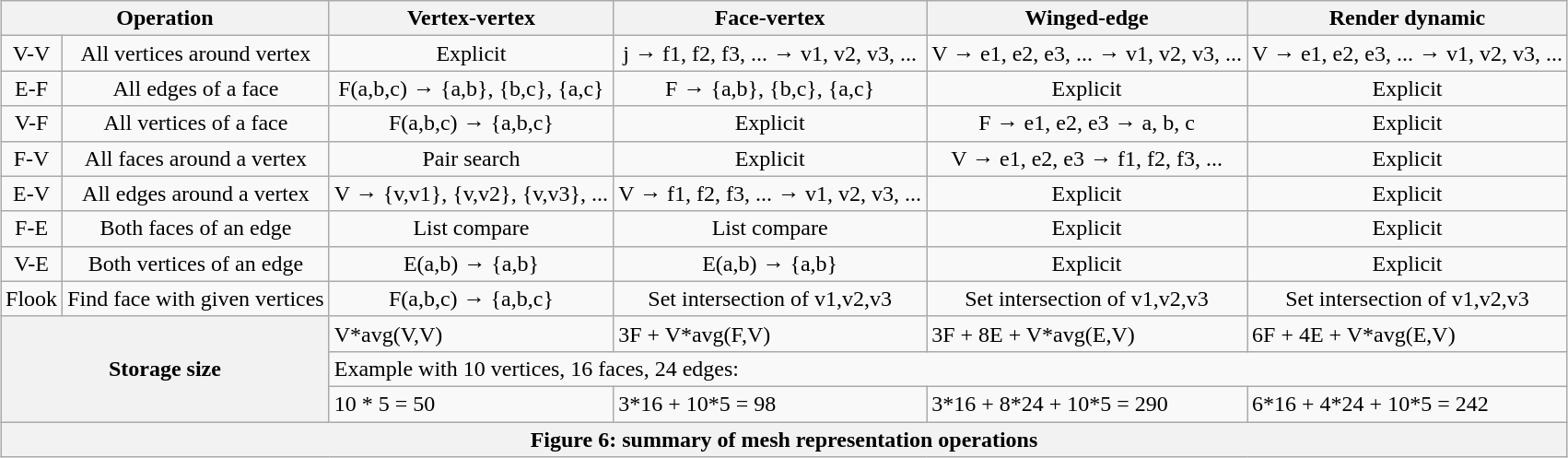<table class="wikitable" style="margin:auto;">
<tr>
<th colspan=2>Operation</th>
<th>Vertex-vertex</th>
<th>Face-vertex</th>
<th>Winged-edge</th>
<th>Render dynamic</th>
</tr>
<tr>
<td align=center>V-V</td>
<td align=center>All vertices around vertex</td>
<td align=center>Explicit</td>
<td align=center>j → f1, f2, f3, ... → v1, v2, v3, ...</td>
<td align=center>V → e1, e2, e3, ... → v1, v2, v3, ...</td>
<td align=center>V → e1, e2, e3, ... → v1, v2, v3, ...</td>
</tr>
<tr>
<td align=center>E-F</td>
<td align=center>All edges of a face</td>
<td align=center>F(a,b,c) → {a,b}, {b,c}, {a,c}</td>
<td align=center>F → {a,b}, {b,c}, {a,c}</td>
<td align=center>Explicit</td>
<td align=center>Explicit</td>
</tr>
<tr>
<td align=center>V-F</td>
<td align=center>All vertices of a face</td>
<td align=center>F(a,b,c) → {a,b,c}</td>
<td align=center>Explicit</td>
<td align=center>F → e1, e2, e3 → a, b, c</td>
<td align=center>Explicit</td>
</tr>
<tr>
<td align=center>F-V</td>
<td align=center>All faces around a vertex</td>
<td align=center>Pair search</td>
<td align=center>Explicit</td>
<td align=center>V → e1, e2, e3 → f1, f2, f3, ...</td>
<td align=center>Explicit</td>
</tr>
<tr>
<td align=center>E-V</td>
<td align=center>All edges around a vertex</td>
<td align=center>V → {v,v1}, {v,v2}, {v,v3}, ...</td>
<td align=center>V → f1, f2, f3, ... → v1, v2, v3, ...</td>
<td align=center>Explicit</td>
<td align=center>Explicit</td>
</tr>
<tr>
<td align=center>F-E</td>
<td align=center>Both faces of an edge</td>
<td align=center>List compare</td>
<td align=center>List compare</td>
<td align=center>Explicit</td>
<td align=center>Explicit</td>
</tr>
<tr>
<td align=center>V-E</td>
<td align=center>Both vertices of an edge</td>
<td align=center>E(a,b) → {a,b}</td>
<td align=center>E(a,b) → {a,b}</td>
<td align=center>Explicit</td>
<td align=center>Explicit</td>
</tr>
<tr>
<td align=center>Flook</td>
<td align=center>Find face with given vertices</td>
<td align=center>F(a,b,c) → {a,b,c}</td>
<td align=center>Set intersection of v1,v2,v3</td>
<td align=center>Set intersection of v1,v2,v3</td>
<td align=center>Set intersection of v1,v2,v3</td>
</tr>
<tr>
<th colspan=2 rowspan=3>Storage size</th>
<td>V*avg(V,V)</td>
<td>3F + V*avg(F,V)</td>
<td>3F + 8E + V*avg(E,V)</td>
<td>6F + 4E + V*avg(E,V)</td>
</tr>
<tr>
<td colspan=4>Example with 10 vertices, 16 faces, 24 edges:</td>
</tr>
<tr>
<td>10 * 5 = 50</td>
<td>3*16 + 10*5 = 98</td>
<td>3*16 + 8*24 + 10*5 = 290</td>
<td>6*16 + 4*24 + 10*5 = 242</td>
</tr>
<tr>
<th colspan=6>Figure 6: summary of mesh representation operations</th>
</tr>
</table>
